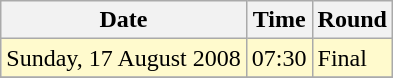<table class="wikitable">
<tr>
<th>Date</th>
<th>Time</th>
<th>Round</th>
</tr>
<tr>
<td style=background:lemonchiffon>Sunday, 17 August 2008</td>
<td style=background:lemonchiffon>07:30</td>
<td style=background:lemonchiffon>Final</td>
</tr>
<tr>
</tr>
</table>
